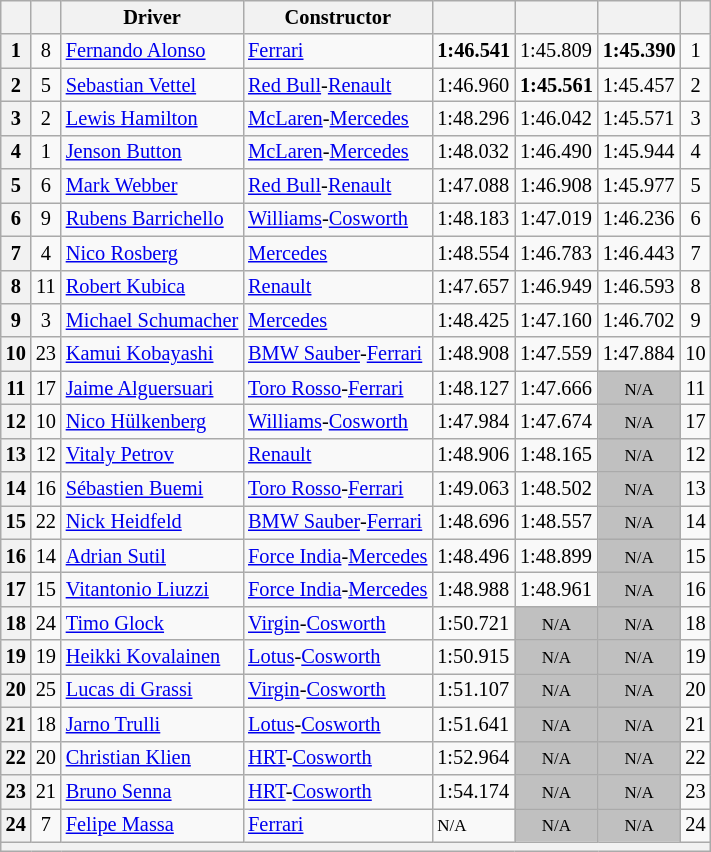<table class="wikitable sortable" style="font-size: 85%">
<tr>
<th scope="col"></th>
<th scope="col"></th>
<th scope="col">Driver</th>
<th scope="col">Constructor</th>
<th scope="col"></th>
<th scope="col"></th>
<th scope="col"></th>
<th scope="col"></th>
</tr>
<tr>
<th scope="row">1</th>
<td align="center">8</td>
<td data-sort-value="ALO"> <a href='#'>Fernando Alonso</a></td>
<td><a href='#'>Ferrari</a></td>
<td><strong>1:46.541</strong></td>
<td>1:45.809</td>
<td><strong>1:45.390</strong></td>
<td align="center">1</td>
</tr>
<tr>
<th scope="row">2</th>
<td align="center">5</td>
<td data-sort-value="VET"> <a href='#'>Sebastian Vettel</a></td>
<td><a href='#'>Red Bull</a>-<a href='#'>Renault</a></td>
<td>1:46.960</td>
<td><strong>1:45.561</strong></td>
<td>1:45.457</td>
<td align="center">2</td>
</tr>
<tr>
<th scope="row">3</th>
<td align="center">2</td>
<td data-sort-value="HAM"> <a href='#'>Lewis Hamilton</a></td>
<td><a href='#'>McLaren</a>-<a href='#'>Mercedes</a></td>
<td>1:48.296</td>
<td>1:46.042</td>
<td>1:45.571</td>
<td align="center">3</td>
</tr>
<tr>
<th scope="row">4</th>
<td align="center">1</td>
<td data-sort-value="BUT"> <a href='#'>Jenson Button</a></td>
<td><a href='#'>McLaren</a>-<a href='#'>Mercedes</a></td>
<td>1:48.032</td>
<td>1:46.490</td>
<td>1:45.944</td>
<td align="center">4</td>
</tr>
<tr>
<th scope="row">5</th>
<td align="center">6</td>
<td data-sort-value="WEB"> <a href='#'>Mark Webber</a></td>
<td><a href='#'>Red Bull</a>-<a href='#'>Renault</a></td>
<td>1:47.088</td>
<td>1:46.908</td>
<td>1:45.977</td>
<td align="center">5</td>
</tr>
<tr>
<th scope="row">6</th>
<td align="center">9</td>
<td data-sort-value="BAR"> <a href='#'>Rubens Barrichello</a></td>
<td><a href='#'>Williams</a>-<a href='#'>Cosworth</a></td>
<td>1:48.183</td>
<td>1:47.019</td>
<td>1:46.236</td>
<td align="center">6</td>
</tr>
<tr>
<th scope="row">7</th>
<td align="center">4</td>
<td data-sort-value="ROS"> <a href='#'>Nico Rosberg</a></td>
<td><a href='#'>Mercedes</a></td>
<td>1:48.554</td>
<td>1:46.783</td>
<td>1:46.443</td>
<td align="center">7</td>
</tr>
<tr>
<th scope="row">8</th>
<td align="center">11</td>
<td data-sort-value="KUB"> <a href='#'>Robert Kubica</a></td>
<td><a href='#'>Renault</a></td>
<td>1:47.657</td>
<td>1:46.949</td>
<td>1:46.593</td>
<td align="center">8</td>
</tr>
<tr>
<th scope="row">9</th>
<td align="center">3</td>
<td data-sort-value="SCH"> <a href='#'>Michael Schumacher</a></td>
<td><a href='#'>Mercedes</a></td>
<td>1:48.425</td>
<td>1:47.160</td>
<td>1:46.702</td>
<td align="center">9</td>
</tr>
<tr>
<th scope="row">10</th>
<td align="center">23</td>
<td data-sort-value="KOB"> <a href='#'>Kamui Kobayashi</a></td>
<td><a href='#'>BMW Sauber</a>-<a href='#'>Ferrari</a></td>
<td>1:48.908</td>
<td>1:47.559</td>
<td>1:47.884</td>
<td align="center">10</td>
</tr>
<tr>
<th scope="row">11</th>
<td align="center">17</td>
<td data-sort-value="ALG"> <a href='#'>Jaime Alguersuari</a></td>
<td><a href='#'>Toro Rosso</a>-<a href='#'>Ferrari</a></td>
<td>1:48.127</td>
<td>1:47.666</td>
<td style="background: silver" align="center" data-sort-value="11"><small>N/A</small></td>
<td align="center">11</td>
</tr>
<tr>
<th scope="row">12</th>
<td align="center">10</td>
<td data-sort-value="HUL"> <a href='#'>Nico Hülkenberg</a></td>
<td><a href='#'>Williams</a>-<a href='#'>Cosworth</a></td>
<td>1:47.984</td>
<td>1:47.674</td>
<td style="background: silver" align="center" data-sort-value="12"><small>N/A</small></td>
<td align="center">17</td>
</tr>
<tr>
<th scope="row">13</th>
<td align="center">12</td>
<td data-sort-value="PET"> <a href='#'>Vitaly Petrov</a></td>
<td><a href='#'>Renault</a></td>
<td>1:48.906</td>
<td>1:48.165</td>
<td style="background: silver" align="center" data-sort-value="13"><small>N/A</small></td>
<td align="center">12</td>
</tr>
<tr>
<th scope="row">14</th>
<td align="center">16</td>
<td data-sort-value="BUE"> <a href='#'>Sébastien Buemi</a></td>
<td><a href='#'>Toro Rosso</a>-<a href='#'>Ferrari</a></td>
<td>1:49.063</td>
<td>1:48.502</td>
<td style="background: silver" align="center" data-sort-value="14"><small>N/A</small></td>
<td align="center">13</td>
</tr>
<tr>
<th scope="row">15</th>
<td align="center">22</td>
<td data-sort-value="HEI"> <a href='#'>Nick Heidfeld</a></td>
<td><a href='#'>BMW Sauber</a>-<a href='#'>Ferrari</a></td>
<td>1:48.696</td>
<td>1:48.557</td>
<td style="background: silver" align="center" data-sort-value="15"><small>N/A</small></td>
<td align="center">14</td>
</tr>
<tr>
<th scope="row">16</th>
<td align="center">14</td>
<td data-sort-value="SUT"> <a href='#'>Adrian Sutil</a></td>
<td><a href='#'>Force India</a>-<a href='#'>Mercedes</a></td>
<td>1:48.496</td>
<td>1:48.899</td>
<td style="background: silver" align="center" data-sort-value="16"><small>N/A</small></td>
<td align="center">15</td>
</tr>
<tr>
<th scope="row">17</th>
<td align="center">15</td>
<td data-sort-value="LIU"> <a href='#'>Vitantonio Liuzzi</a></td>
<td><a href='#'>Force India</a>-<a href='#'>Mercedes</a></td>
<td>1:48.988</td>
<td>1:48.961</td>
<td style="background: silver" align="center" data-sort-value="17"><small>N/A</small></td>
<td align="center">16</td>
</tr>
<tr>
<th scope="row">18</th>
<td align="center">24</td>
<td data-sort-value="GLO"> <a href='#'>Timo Glock</a></td>
<td><a href='#'>Virgin</a>-<a href='#'>Cosworth</a></td>
<td>1:50.721</td>
<td style="background: silver" align="center" data-sort-value="18"><small>N/A</small></td>
<td style="background: silver" align="center" data-sort-value="18"><small>N/A</small></td>
<td align="center">18</td>
</tr>
<tr>
<th scope="row">19</th>
<td align="center">19</td>
<td data-sort-value="KOV"> <a href='#'>Heikki Kovalainen</a></td>
<td><a href='#'>Lotus</a>-<a href='#'>Cosworth</a></td>
<td>1:50.915</td>
<td style="background: silver" align="center" data-sort-value="19"><small>N/A</small></td>
<td style="background: silver" align="center" data-sort-value="19"><small>N/A</small></td>
<td align="center">19</td>
</tr>
<tr>
<th scope="row">20</th>
<td align="center">25</td>
<td data-sort-value="DIG"> <a href='#'>Lucas di Grassi</a></td>
<td><a href='#'>Virgin</a>-<a href='#'>Cosworth</a></td>
<td>1:51.107</td>
<td style="background: silver" align="center" data-sort-value="20"><small>N/A</small></td>
<td style="background: silver" align="center" data-sort-value="20"><small>N/A</small></td>
<td align="center">20</td>
</tr>
<tr>
<th scope="row">21</th>
<td align="center">18</td>
<td data-sort-value="TRU"> <a href='#'>Jarno Trulli</a></td>
<td><a href='#'>Lotus</a>-<a href='#'>Cosworth</a></td>
<td>1:51.641</td>
<td style="background: silver" align="center" data-sort-value="21"><small>N/A</small></td>
<td style="background: silver" align="center" data-sort-value="21"><small>N/A</small></td>
<td align="center">21</td>
</tr>
<tr>
<th scope="row">22</th>
<td align="center">20</td>
<td data-sort-value="KLI"> <a href='#'>Christian Klien</a></td>
<td><a href='#'>HRT</a>-<a href='#'>Cosworth</a></td>
<td>1:52.964</td>
<td style="background: silver" align="center" data-sort-value="22"><small>N/A</small></td>
<td style="background: silver" align="center" data-sort-value="22"><small>N/A</small></td>
<td align="center">22</td>
</tr>
<tr>
<th scope="row">23</th>
<td align="center">21</td>
<td data-sort-value="SEN"> <a href='#'>Bruno Senna</a></td>
<td><a href='#'>HRT</a>-<a href='#'>Cosworth</a></td>
<td>1:54.174</td>
<td style="background: silver" align="center" data-sort-value="23"><small>N/A</small></td>
<td style="background: silver" align="center" data-sort-value="23"><small>N/A</small></td>
<td align="center">23</td>
</tr>
<tr>
<th scope="row">24</th>
<td align="center">7</td>
<td data-sort-value="MAS"> <a href='#'>Felipe Massa</a></td>
<td><a href='#'>Ferrari</a></td>
<td data-sort-value="24"><small>N/A</small></td>
<td style="background: silver" align="center" data-sort-value="24"><small>N/A</small></td>
<td style="background: silver" align="center" data-sort-value="24"><small>N/A</small></td>
<td align="center">24</td>
</tr>
<tr class="sortbottom">
<th colspan="8"></th>
</tr>
</table>
